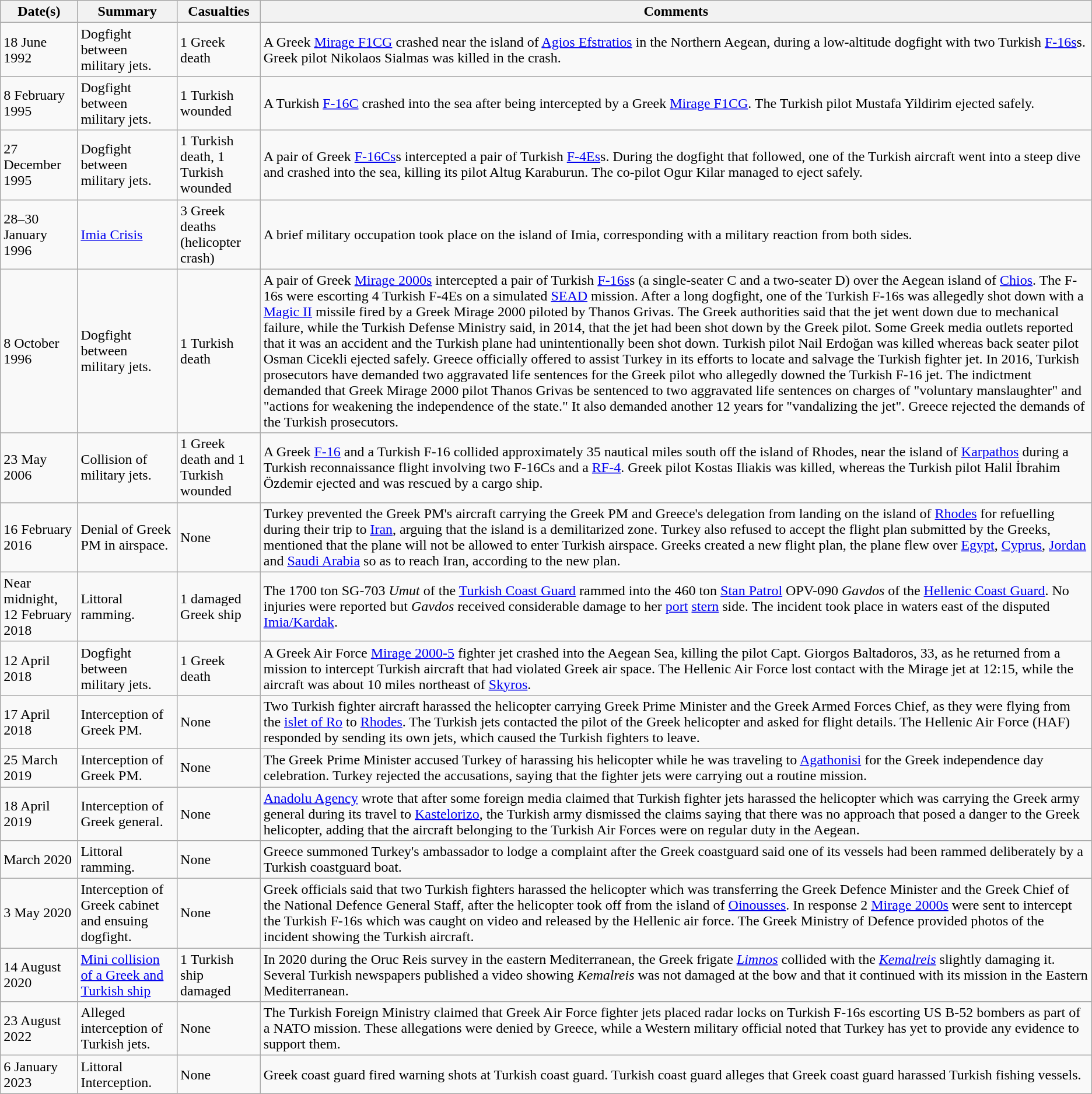<table class=wikitable>
<tr>
<th>Date(s)</th>
<th>Summary</th>
<th>Casualties</th>
<th>Comments</th>
</tr>
<tr>
<td>18 June 1992</td>
<td>Dogfight between military jets.</td>
<td>1 Greek death</td>
<td>A Greek <a href='#'>Mirage F1CG</a> crashed near the island of <a href='#'>Agios Efstratios</a> in the Northern Aegean, during a low-altitude dogfight with two Turkish <a href='#'>F-16s</a>s. Greek pilot Nikolaos Sialmas was killed in the crash.</td>
</tr>
<tr>
<td>8 February 1995</td>
<td>Dogfight between military jets.</td>
<td>1 Turkish wounded</td>
<td>A Turkish <a href='#'>F-16C</a> crashed into the sea after being intercepted by a Greek <a href='#'>Mirage F1CG</a>. The Turkish pilot Mustafa Yildirim ejected safely.</td>
</tr>
<tr>
<td>27 December 1995</td>
<td>Dogfight between military jets.</td>
<td>1 Turkish death, 1 Turkish wounded</td>
<td>A pair of Greek <a href='#'>F-16Cs</a>s intercepted a pair of Turkish <a href='#'>F-4Es</a>s. During the dogfight that followed, one of the Turkish aircraft went into a steep dive and crashed into the sea, killing its pilot Altug Karaburun. The co-pilot Ogur Kilar managed to eject safely.</td>
</tr>
<tr>
<td>28–30 January 1996</td>
<td><a href='#'>Imia Crisis</a></td>
<td>3 Greek deaths (helicopter crash)</td>
<td>A brief military occupation took place on the island of Imia, corresponding with a military reaction from both sides.</td>
</tr>
<tr>
<td>8 October 1996</td>
<td>Dogfight between military jets.</td>
<td>1 Turkish death</td>
<td>A pair of Greek <a href='#'>Mirage 2000s</a> intercepted a pair of Turkish <a href='#'>F-16s</a>s (a single-seater C and a two-seater D) over the Aegean island of <a href='#'>Chios</a>. The F-16s were escorting 4 Turkish F-4Es on a simulated <a href='#'>SEAD</a> mission. After a long dogfight, one of the Turkish F-16s was allegedly shot down with a <a href='#'>Magic II</a> missile fired by a Greek Mirage 2000 piloted by Thanos Grivas. The Greek authorities said that the jet went down due to mechanical failure, while the Turkish Defense Ministry said, in 2014, that the jet had been shot down by the Greek pilot. Some Greek media outlets reported that it was an accident and the Turkish plane had unintentionally been shot down. Turkish pilot Nail Erdoğan was killed whereas back seater pilot Osman Cicekli ejected safely. Greece officially offered to assist Turkey in its efforts to locate and salvage the Turkish fighter jet. In 2016, Turkish prosecutors have demanded two aggravated life sentences for the Greek pilot who allegedly downed the Turkish F-16 jet. The indictment demanded that Greek Mirage 2000 pilot Thanos Grivas be sentenced to two aggravated life sentences on charges of "voluntary manslaughter" and "actions for weakening the independence of the state." It also demanded another 12 years for "vandalizing the jet". Greece rejected the demands of the Turkish prosecutors.</td>
</tr>
<tr>
<td>23 May 2006</td>
<td>Collision of military jets.</td>
<td>1 Greek death and 1 Turkish wounded</td>
<td>A Greek <a href='#'>F-16</a> and a Turkish F-16 collided approximately 35 nautical miles south off the island of Rhodes, near the island of <a href='#'>Karpathos</a> during a Turkish reconnaissance flight involving two F-16Cs and a <a href='#'>RF-4</a>. Greek pilot Kostas Iliakis was killed, whereas the Turkish pilot Halil İbrahim Özdemir ejected and was rescued by a cargo ship.</td>
</tr>
<tr>
<td>16 February 2016</td>
<td>Denial of Greek PM in airspace.</td>
<td>None</td>
<td>Turkey prevented the Greek PM's aircraft carrying the Greek PM and Greece's delegation from landing on the island of <a href='#'>Rhodes</a> for refuelling during their trip to <a href='#'>Iran</a>, arguing that the island is a demilitarized zone. Turkey also refused to accept the flight plan submitted by the Greeks, mentioned that the plane will not be allowed to enter Turkish airspace. Greeks created a new flight plan, the plane flew over <a href='#'>Egypt</a>, <a href='#'>Cyprus</a>, <a href='#'>Jordan</a> and <a href='#'>Saudi Arabia</a> so as to reach Iran, according to the new plan.</td>
</tr>
<tr>
<td>Near midnight, 12 February 2018</td>
<td>Littoral ramming.</td>
<td>1 damaged Greek ship</td>
<td>The 1700 ton SG-703 <em>Umut</em> of the <a href='#'>Turkish Coast Guard</a> rammed into the 460 ton <a href='#'>Stan Patrol</a> OPV-090 <em>Gavdos</em> of the <a href='#'>Hellenic Coast Guard</a>. No injuries were reported but <em>Gavdos</em> received considerable damage to her <a href='#'>port</a> <a href='#'>stern</a> side. The incident took place in waters east of the disputed <a href='#'>Imia/Kardak</a>.</td>
</tr>
<tr>
<td>12 April 2018</td>
<td>Dogfight between military jets.</td>
<td>1 Greek death</td>
<td>A Greek Air Force <a href='#'>Mirage 2000-5</a> fighter jet crashed into the Aegean Sea, killing the pilot Capt. Giorgos Baltadoros, 33, as he returned from a mission to intercept Turkish aircraft that had violated Greek air space. The Hellenic Air Force lost contact with the Mirage jet at 12:15, while the aircraft was about 10 miles northeast of <a href='#'>Skyros</a>.</td>
</tr>
<tr>
<td>17 April 2018</td>
<td>Interception of Greek PM.</td>
<td>None</td>
<td>Two Turkish fighter aircraft harassed the helicopter carrying Greek Prime Minister and the Greek Armed Forces Chief, as they were flying from the <a href='#'>islet of Ro</a> to <a href='#'>Rhodes</a>. The Turkish jets contacted the pilot of the Greek helicopter and asked for flight details. The Hellenic Air Force (HAF) responded by sending its own jets, which caused the Turkish fighters to leave.</td>
</tr>
<tr>
<td>25 March 2019</td>
<td>Interception of Greek PM.</td>
<td>None</td>
<td>The Greek Prime Minister accused Turkey of harassing his helicopter while he was traveling to <a href='#'>Agathonisi</a> for the Greek independence day celebration. Turkey rejected the accusations, saying that the fighter jets were carrying out a routine mission.</td>
</tr>
<tr>
<td>18 April 2019</td>
<td>Interception of Greek general.</td>
<td>None</td>
<td><a href='#'>Anadolu Agency</a> wrote that after some foreign media claimed that Turkish fighter jets harassed the helicopter which was carrying the Greek army general during its travel to <a href='#'>Kastelorizo</a>, the Turkish army dismissed the claims saying that there was no approach that posed a danger to the Greek helicopter, adding that the aircraft belonging to the Turkish Air Forces were on regular duty in the Aegean.</td>
</tr>
<tr>
<td>March 2020</td>
<td>Littoral ramming.</td>
<td>None</td>
<td>Greece summoned Turkey's ambassador to lodge a complaint after the Greek coastguard said one of its vessels had been rammed deliberately by a Turkish coastguard boat.</td>
</tr>
<tr>
<td>3 May 2020</td>
<td>Interception of Greek cabinet and ensuing dogfight.</td>
<td>None</td>
<td>Greek officials said that two Turkish fighters harassed the helicopter which was transferring the Greek Defence Minister and the Greek Chief of the National Defence General Staff, after the helicopter took off from the island of <a href='#'>Oinousses</a>. In response 2 <a href='#'>Mirage 2000s</a> were sent to intercept the Turkish F-16s which was caught on video and released by the Hellenic air force. The Greek Ministry of Defence provided photos of the incident showing the Turkish aircraft.</td>
</tr>
<tr>
<td>14 August 2020</td>
<td><a href='#'>Mini collision of a Greek and Turkish ship</a></td>
<td>1 Turkish ship damaged</td>
<td>In 2020 during the Oruc Reis survey in the eastern Mediterranean, the Greek frigate <em><a href='#'>Limnos</a></em> collided with the <em><a href='#'>Kemalreis</a></em> slightly damaging it. Several Turkish newspapers published a video showing <em>Kemalreis</em> was not damaged at the bow and that it continued with its mission in the Eastern Mediterranean.</td>
</tr>
<tr>
<td>23 August 2022</td>
<td>Alleged interception of Turkish jets.</td>
<td>None</td>
<td>The Turkish Foreign Ministry claimed that Greek Air Force fighter jets placed radar locks on Turkish F-16s escorting US B-52 bombers as part of a NATO mission. These allegations were denied by Greece, while a Western military official noted that Turkey has yet to provide any evidence to support them.</td>
</tr>
<tr>
<td>6 January 2023</td>
<td>Littoral Interception.</td>
<td>None</td>
<td>Greek coast guard fired warning shots at Turkish coast guard. Turkish coast guard alleges that Greek coast guard harassed Turkish fishing vessels.</td>
</tr>
</table>
